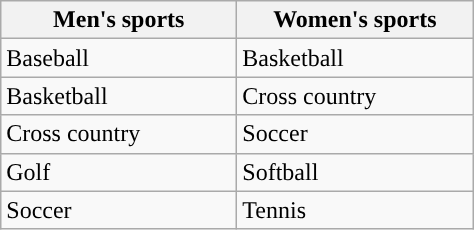<table class="wikitable"; style= "text-align: ">
<tr>
<th width=150px>Men's sports</th>
<th width=150px>Women's sports</th>
</tr>
<tr>
<td>Baseball</td>
<td>Basketball</td>
</tr>
<tr>
<td>Basketball</td>
<td>Cross country</td>
</tr>
<tr>
<td>Cross country</td>
<td>Soccer</td>
</tr>
<tr>
<td>Golf</td>
<td>Softball</td>
</tr>
<tr>
<td>Soccer</td>
<td>Tennis</td>
</tr>
</table>
